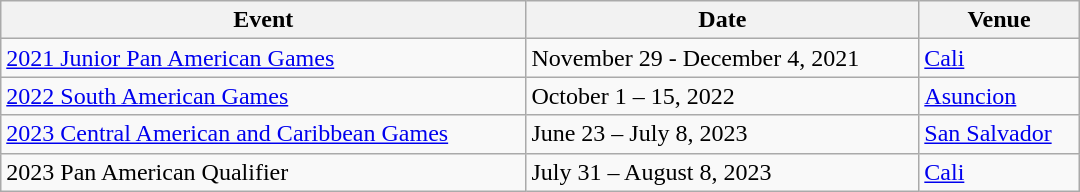<table class="wikitable" width=720>
<tr>
<th>Event</th>
<th>Date</th>
<th>Venue</th>
</tr>
<tr>
<td><a href='#'>2021 Junior Pan American Games</a></td>
<td>November 29 - December 4, 2021</td>
<td> <a href='#'>Cali</a></td>
</tr>
<tr>
<td><a href='#'>2022 South American Games</a></td>
<td>October 1 – 15, 2022</td>
<td> <a href='#'>Asuncion</a></td>
</tr>
<tr>
<td><a href='#'>2023 Central American and Caribbean Games</a></td>
<td>June 23 – July 8, 2023</td>
<td> <a href='#'>San Salvador</a></td>
</tr>
<tr>
<td>2023 Pan American Qualifier</td>
<td>July 31 – August 8, 2023</td>
<td> <a href='#'>Cali</a></td>
</tr>
</table>
